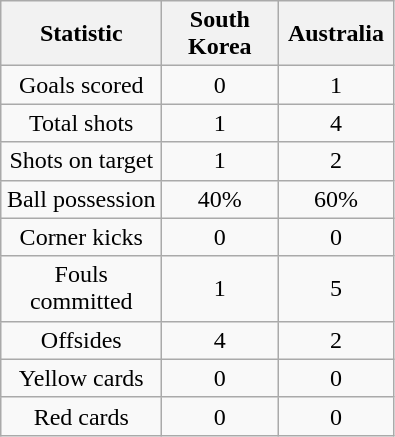<table class="wikitable" style="text-align:center;">
<tr>
<th scope=col width=100>Statistic</th>
<th scope=col width=70>South Korea</th>
<th scope=col width=70>Australia</th>
</tr>
<tr>
<td>Goals scored</td>
<td>0</td>
<td>1</td>
</tr>
<tr>
<td>Total shots</td>
<td>1</td>
<td>4</td>
</tr>
<tr>
<td>Shots on target</td>
<td>1</td>
<td>2</td>
</tr>
<tr>
<td>Ball possession</td>
<td>40%</td>
<td>60%</td>
</tr>
<tr>
<td>Corner kicks</td>
<td>0</td>
<td>0</td>
</tr>
<tr>
<td>Fouls committed</td>
<td>1</td>
<td>5</td>
</tr>
<tr>
<td>Offsides</td>
<td>4</td>
<td>2</td>
</tr>
<tr>
<td>Yellow cards</td>
<td>0</td>
<td>0</td>
</tr>
<tr>
<td>Red cards</td>
<td>0</td>
<td>0</td>
</tr>
</table>
